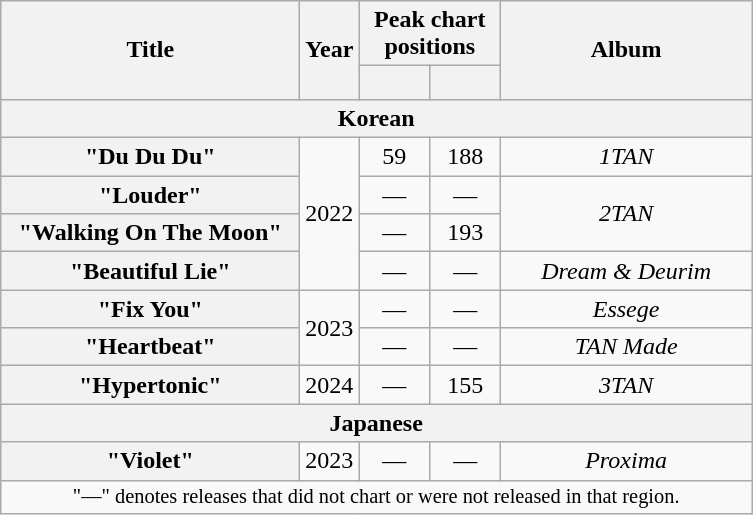<table class="wikitable plainrowheaders" style="text-align:center;" border="1">
<tr>
<th scope="col" rowspan="2" style="width:12em;">Title</th>
<th scope="col" rowspan="2">Year</th>
<th scope="col" colspan="2" style="width:5em;">Peak chart positions</th>
<th scope="col" rowspan="2" style="width:10em;">Album</th>
</tr>
<tr>
<th scope="col" style="width:3em;font-size:85%;"><a href='#'></a><br></th>
<th scope="col" style="width:3em;font-size:85%;"><a href='#'></a><br></th>
</tr>
<tr>
<th colspan="5">Korean</th>
</tr>
<tr>
<th scope="row">"Du Du Du"</th>
<td rowspan="4">2022</td>
<td>59</td>
<td>188</td>
<td><em>1TAN</em></td>
</tr>
<tr>
<th scope="row">"Louder"</th>
<td>—</td>
<td>—</td>
<td rowspan="2"><em>2TAN</em></td>
</tr>
<tr>
<th scope="row">"Walking On The Moon"</th>
<td>—</td>
<td>193</td>
</tr>
<tr>
<th scope="row">"Beautiful Lie"</th>
<td>—</td>
<td>—</td>
<td><em>Dream & Deurim</em></td>
</tr>
<tr>
<th scope="row">"Fix You"</th>
<td rowspan="2">2023</td>
<td>—</td>
<td>—</td>
<td><em>Essege</em></td>
</tr>
<tr>
<th scope="row">"Heartbeat"</th>
<td>—</td>
<td>—</td>
<td rowspan="1"><em>TAN Made</em></td>
</tr>
<tr>
<th scope="row">"Hypertonic"</th>
<td>2024</td>
<td>—</td>
<td>155</td>
<td><em>3TAN</em></td>
</tr>
<tr>
<th colspan="5">Japanese</th>
</tr>
<tr>
<th scope="row">"Violet" </th>
<td>2023</td>
<td>—</td>
<td>—</td>
<td><em>Proxima</em></td>
</tr>
<tr>
<td colspan="5" style="font-size:85%;">"—" denotes releases that did not chart or were not released in that region.</td>
</tr>
</table>
